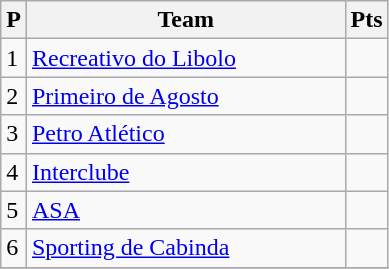<table class="wikitable">
<tr>
<th>P</th>
<th width=205>Team</th>
<th>Pts</th>
</tr>
<tr>
<td>1</td>
<td><a href='#'>Recreativo do Libolo</a></td>
<td></td>
</tr>
<tr>
<td>2</td>
<td><a href='#'>Primeiro de Agosto</a></td>
<td></td>
</tr>
<tr>
<td>3</td>
<td><a href='#'>Petro Atlético</a></td>
<td></td>
</tr>
<tr>
<td>4</td>
<td><a href='#'>Interclube</a></td>
<td></td>
</tr>
<tr>
<td>5</td>
<td><a href='#'>ASA</a></td>
<td></td>
</tr>
<tr>
<td>6</td>
<td><a href='#'>Sporting de Cabinda</a></td>
<td></td>
</tr>
<tr>
</tr>
</table>
